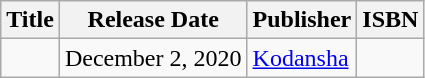<table class="wikitable">
<tr>
<th>Title</th>
<th>Release Date</th>
<th>Publisher</th>
<th>ISBN</th>
</tr>
<tr>
<td></td>
<td>December 2, 2020</td>
<td><a href='#'>Kodansha</a></td>
<td></td>
</tr>
</table>
